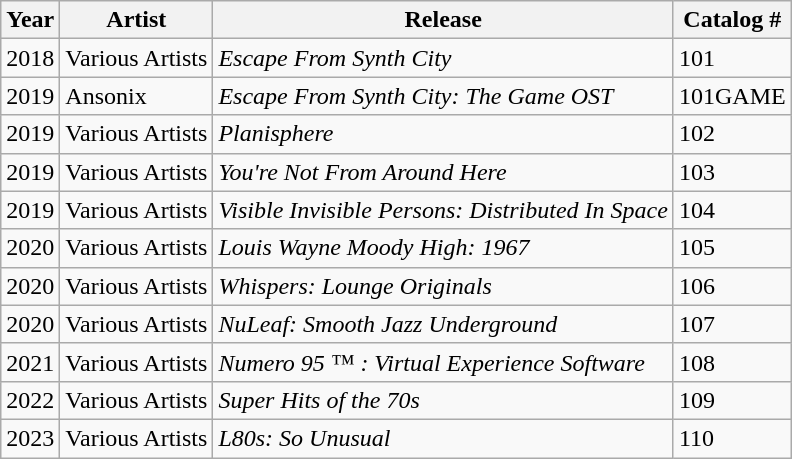<table class="wikitable sortable">
<tr>
<th>Year</th>
<th>Artist</th>
<th>Release</th>
<th>Catalog #</th>
</tr>
<tr>
<td>2018</td>
<td>Various Artists</td>
<td><em>Escape From Synth City</em></td>
<td>101</td>
</tr>
<tr>
<td>2019</td>
<td>Ansonix</td>
<td><em>Escape From Synth City: The Game OST</em></td>
<td>101GAME</td>
</tr>
<tr>
<td>2019</td>
<td>Various Artists</td>
<td><em>Planisphere</em></td>
<td>102</td>
</tr>
<tr>
<td>2019</td>
<td>Various Artists</td>
<td><em>You're Not From Around Here</em></td>
<td>103</td>
</tr>
<tr>
<td>2019</td>
<td>Various Artists</td>
<td><em>Visible Invisible Persons: Distributed In Space</em></td>
<td>104</td>
</tr>
<tr>
<td>2020</td>
<td>Various Artists</td>
<td><em>Louis Wayne Moody High: 1967</em></td>
<td>105</td>
</tr>
<tr>
<td>2020</td>
<td>Various Artists</td>
<td><em>Whispers: Lounge Originals</em></td>
<td>106</td>
</tr>
<tr>
<td>2020</td>
<td>Various Artists</td>
<td><em>NuLeaf: Smooth Jazz Underground</em></td>
<td>107</td>
</tr>
<tr>
<td>2021</td>
<td>Various Artists</td>
<td><em>Numero 95 ™ : Virtual Experience Software</em></td>
<td>108</td>
</tr>
<tr>
<td>2022</td>
<td>Various Artists</td>
<td><em>Super Hits of the 70s</em></td>
<td>109</td>
</tr>
<tr>
<td>2023</td>
<td>Various Artists</td>
<td><em>L80s: So Unusual</em></td>
<td>110</td>
</tr>
</table>
